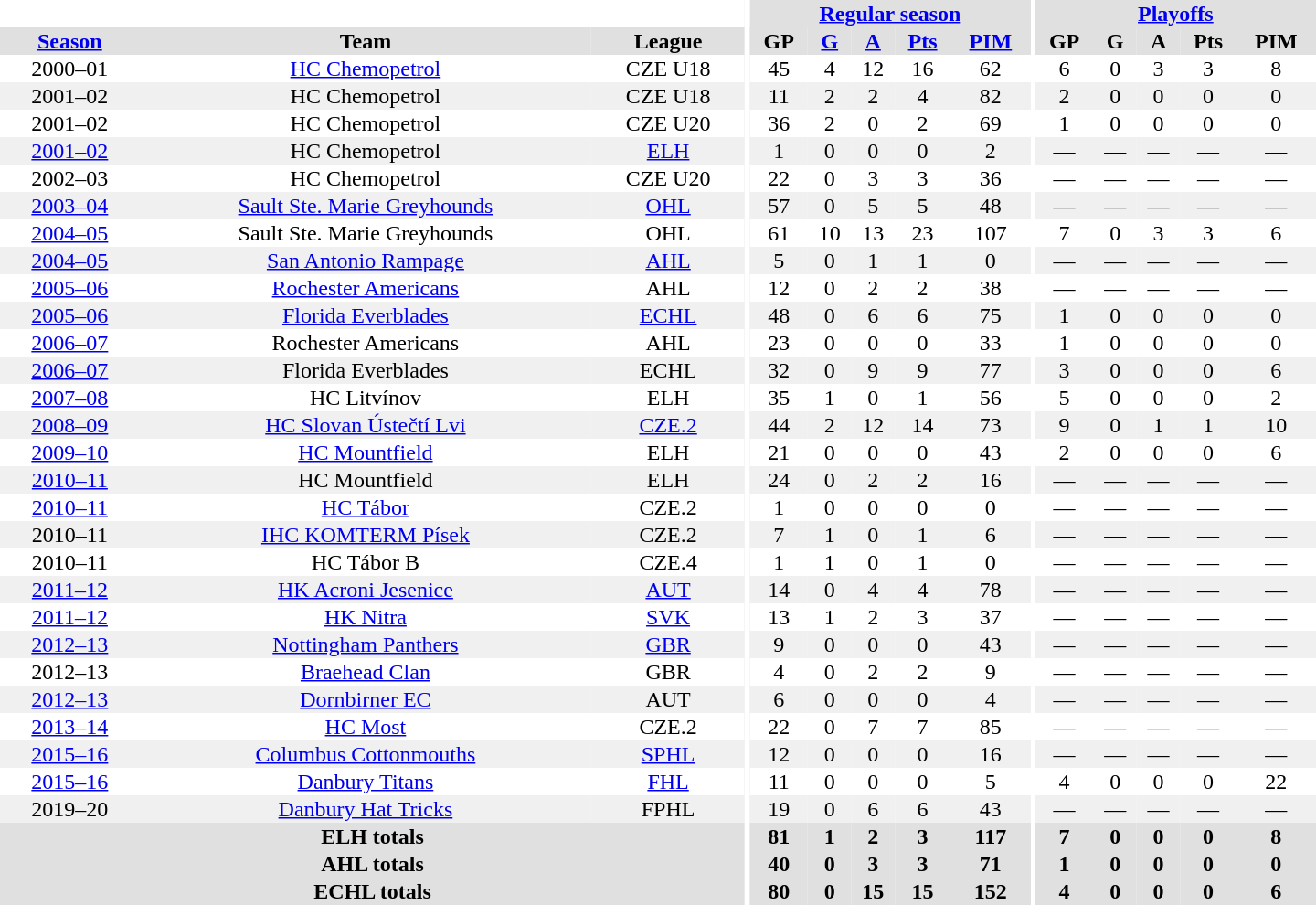<table border="0" cellpadding="1" cellspacing="0" style="text-align:center; width:60em">
<tr bgcolor="#e0e0e0">
<th colspan="3" bgcolor="#ffffff"></th>
<th rowspan="99" bgcolor="#ffffff"></th>
<th colspan="5"><a href='#'>Regular season</a></th>
<th rowspan="99" bgcolor="#ffffff"></th>
<th colspan="5"><a href='#'>Playoffs</a></th>
</tr>
<tr bgcolor="#e0e0e0">
<th><a href='#'>Season</a></th>
<th>Team</th>
<th>League</th>
<th>GP</th>
<th><a href='#'>G</a></th>
<th><a href='#'>A</a></th>
<th><a href='#'>Pts</a></th>
<th><a href='#'>PIM</a></th>
<th>GP</th>
<th>G</th>
<th>A</th>
<th>Pts</th>
<th>PIM</th>
</tr>
<tr>
<td>2000–01</td>
<td><a href='#'>HC Chemopetrol</a></td>
<td>CZE U18</td>
<td>45</td>
<td>4</td>
<td>12</td>
<td>16</td>
<td>62</td>
<td>6</td>
<td>0</td>
<td>3</td>
<td>3</td>
<td>8</td>
</tr>
<tr bgcolor="#f0f0f0">
<td>2001–02</td>
<td>HC Chemopetrol</td>
<td>CZE U18</td>
<td>11</td>
<td>2</td>
<td>2</td>
<td>4</td>
<td>82</td>
<td>2</td>
<td>0</td>
<td>0</td>
<td>0</td>
<td>0</td>
</tr>
<tr>
<td>2001–02</td>
<td>HC Chemopetrol</td>
<td>CZE U20</td>
<td>36</td>
<td>2</td>
<td>0</td>
<td>2</td>
<td>69</td>
<td>1</td>
<td>0</td>
<td>0</td>
<td>0</td>
<td>0</td>
</tr>
<tr bgcolor="#f0f0f0">
<td><a href='#'>2001–02</a></td>
<td>HC Chemopetrol</td>
<td><a href='#'>ELH</a></td>
<td>1</td>
<td>0</td>
<td>0</td>
<td>0</td>
<td>2</td>
<td>—</td>
<td>—</td>
<td>—</td>
<td>—</td>
<td>—</td>
</tr>
<tr>
<td>2002–03</td>
<td>HC Chemopetrol</td>
<td>CZE U20</td>
<td>22</td>
<td>0</td>
<td>3</td>
<td>3</td>
<td>36</td>
<td>—</td>
<td>—</td>
<td>—</td>
<td>—</td>
<td>—</td>
</tr>
<tr bgcolor="#f0f0f0">
<td><a href='#'>2003–04</a></td>
<td><a href='#'>Sault Ste. Marie Greyhounds</a></td>
<td><a href='#'>OHL</a></td>
<td>57</td>
<td>0</td>
<td>5</td>
<td>5</td>
<td>48</td>
<td>—</td>
<td>—</td>
<td>—</td>
<td>—</td>
<td>—</td>
</tr>
<tr>
<td><a href='#'>2004–05</a></td>
<td>Sault Ste. Marie Greyhounds</td>
<td>OHL</td>
<td>61</td>
<td>10</td>
<td>13</td>
<td>23</td>
<td>107</td>
<td>7</td>
<td>0</td>
<td>3</td>
<td>3</td>
<td>6</td>
</tr>
<tr bgcolor="#f0f0f0">
<td><a href='#'>2004–05</a></td>
<td><a href='#'>San Antonio Rampage</a></td>
<td><a href='#'>AHL</a></td>
<td>5</td>
<td>0</td>
<td>1</td>
<td>1</td>
<td>0</td>
<td>—</td>
<td>—</td>
<td>—</td>
<td>—</td>
<td>—</td>
</tr>
<tr>
<td><a href='#'>2005–06</a></td>
<td><a href='#'>Rochester Americans</a></td>
<td>AHL</td>
<td>12</td>
<td>0</td>
<td>2</td>
<td>2</td>
<td>38</td>
<td>—</td>
<td>—</td>
<td>—</td>
<td>—</td>
<td>—</td>
</tr>
<tr bgcolor="#f0f0f0">
<td><a href='#'>2005–06</a></td>
<td><a href='#'>Florida Everblades</a></td>
<td><a href='#'>ECHL</a></td>
<td>48</td>
<td>0</td>
<td>6</td>
<td>6</td>
<td>75</td>
<td>1</td>
<td>0</td>
<td>0</td>
<td>0</td>
<td>0</td>
</tr>
<tr>
<td><a href='#'>2006–07</a></td>
<td>Rochester Americans</td>
<td>AHL</td>
<td>23</td>
<td>0</td>
<td>0</td>
<td>0</td>
<td>33</td>
<td>1</td>
<td>0</td>
<td>0</td>
<td>0</td>
<td>0</td>
</tr>
<tr bgcolor="#f0f0f0">
<td><a href='#'>2006–07</a></td>
<td>Florida Everblades</td>
<td>ECHL</td>
<td>32</td>
<td>0</td>
<td>9</td>
<td>9</td>
<td>77</td>
<td>3</td>
<td>0</td>
<td>0</td>
<td>0</td>
<td>6</td>
</tr>
<tr>
<td><a href='#'>2007–08</a></td>
<td>HC Litvínov</td>
<td>ELH</td>
<td>35</td>
<td>1</td>
<td>0</td>
<td>1</td>
<td>56</td>
<td>5</td>
<td>0</td>
<td>0</td>
<td>0</td>
<td>2</td>
</tr>
<tr bgcolor="#f0f0f0">
<td><a href='#'>2008–09</a></td>
<td><a href='#'>HC Slovan Ústečtí Lvi</a></td>
<td><a href='#'>CZE.2</a></td>
<td>44</td>
<td>2</td>
<td>12</td>
<td>14</td>
<td>73</td>
<td>9</td>
<td>0</td>
<td>1</td>
<td>1</td>
<td>10</td>
</tr>
<tr>
<td><a href='#'>2009–10</a></td>
<td><a href='#'>HC Mountfield</a></td>
<td>ELH</td>
<td>21</td>
<td>0</td>
<td>0</td>
<td>0</td>
<td>43</td>
<td>2</td>
<td>0</td>
<td>0</td>
<td>0</td>
<td>6</td>
</tr>
<tr bgcolor="#f0f0f0">
<td><a href='#'>2010–11</a></td>
<td>HC Mountfield</td>
<td>ELH</td>
<td>24</td>
<td>0</td>
<td>2</td>
<td>2</td>
<td>16</td>
<td>—</td>
<td>—</td>
<td>—</td>
<td>—</td>
<td>—</td>
</tr>
<tr>
<td><a href='#'>2010–11</a></td>
<td><a href='#'>HC Tábor</a></td>
<td>CZE.2</td>
<td>1</td>
<td>0</td>
<td>0</td>
<td>0</td>
<td>0</td>
<td>—</td>
<td>—</td>
<td>—</td>
<td>—</td>
<td>—</td>
</tr>
<tr bgcolor="#f0f0f0">
<td>2010–11</td>
<td><a href='#'>IHC KOMTERM Písek</a></td>
<td>CZE.2</td>
<td>7</td>
<td>1</td>
<td>0</td>
<td>1</td>
<td>6</td>
<td>—</td>
<td>—</td>
<td>—</td>
<td>—</td>
<td>—</td>
</tr>
<tr>
<td>2010–11</td>
<td>HC Tábor B</td>
<td>CZE.4</td>
<td>1</td>
<td>1</td>
<td>0</td>
<td>1</td>
<td>0</td>
<td>—</td>
<td>—</td>
<td>—</td>
<td>—</td>
<td>—</td>
</tr>
<tr bgcolor="#f0f0f0">
<td><a href='#'>2011–12</a></td>
<td><a href='#'>HK Acroni Jesenice</a></td>
<td><a href='#'>AUT</a></td>
<td>14</td>
<td>0</td>
<td>4</td>
<td>4</td>
<td>78</td>
<td>—</td>
<td>—</td>
<td>—</td>
<td>—</td>
<td>—</td>
</tr>
<tr>
<td><a href='#'>2011–12</a></td>
<td><a href='#'>HK Nitra</a></td>
<td><a href='#'>SVK</a></td>
<td>13</td>
<td>1</td>
<td>2</td>
<td>3</td>
<td>37</td>
<td>—</td>
<td>—</td>
<td>—</td>
<td>—</td>
<td>—</td>
</tr>
<tr bgcolor="#f0f0f0">
<td><a href='#'>2012–13</a></td>
<td><a href='#'>Nottingham Panthers</a></td>
<td><a href='#'>GBR</a></td>
<td>9</td>
<td>0</td>
<td>0</td>
<td>0</td>
<td>43</td>
<td>—</td>
<td>—</td>
<td>—</td>
<td>—</td>
<td>—</td>
</tr>
<tr>
<td>2012–13</td>
<td><a href='#'>Braehead Clan</a></td>
<td>GBR</td>
<td>4</td>
<td>0</td>
<td>2</td>
<td>2</td>
<td>9</td>
<td>—</td>
<td>—</td>
<td>—</td>
<td>—</td>
<td>—</td>
</tr>
<tr bgcolor="#f0f0f0">
<td><a href='#'>2012–13</a></td>
<td><a href='#'>Dornbirner EC</a></td>
<td>AUT</td>
<td>6</td>
<td>0</td>
<td>0</td>
<td>0</td>
<td>4</td>
<td>—</td>
<td>—</td>
<td>—</td>
<td>—</td>
<td>—</td>
</tr>
<tr>
<td><a href='#'>2013–14</a></td>
<td><a href='#'>HC Most</a></td>
<td>CZE.2</td>
<td>22</td>
<td>0</td>
<td>7</td>
<td>7</td>
<td>85</td>
<td>—</td>
<td>—</td>
<td>—</td>
<td>—</td>
<td>—</td>
</tr>
<tr bgcolor="#f0f0f0">
<td><a href='#'>2015–16</a></td>
<td><a href='#'>Columbus Cottonmouths</a></td>
<td><a href='#'>SPHL</a></td>
<td>12</td>
<td>0</td>
<td>0</td>
<td>0</td>
<td>16</td>
<td>—</td>
<td>—</td>
<td>—</td>
<td>—</td>
<td>—</td>
</tr>
<tr>
<td><a href='#'>2015–16</a></td>
<td><a href='#'>Danbury Titans</a></td>
<td><a href='#'>FHL</a></td>
<td>11</td>
<td>0</td>
<td>0</td>
<td>0</td>
<td>5</td>
<td>4</td>
<td>0</td>
<td>0</td>
<td>0</td>
<td>22</td>
</tr>
<tr bgcolor="#f0f0f0">
<td>2019–20</td>
<td><a href='#'>Danbury Hat Tricks</a></td>
<td>FPHL</td>
<td>19</td>
<td>0</td>
<td>6</td>
<td>6</td>
<td>43</td>
<td>—</td>
<td>—</td>
<td>—</td>
<td>—</td>
<td>—</td>
</tr>
<tr bgcolor="#e0e0e0">
<th colspan="3">ELH totals</th>
<th>81</th>
<th>1</th>
<th>2</th>
<th>3</th>
<th>117</th>
<th>7</th>
<th>0</th>
<th>0</th>
<th>0</th>
<th>8</th>
</tr>
<tr bgcolor="#e0e0e0">
<th colspan="3">AHL totals</th>
<th>40</th>
<th>0</th>
<th>3</th>
<th>3</th>
<th>71</th>
<th>1</th>
<th>0</th>
<th>0</th>
<th>0</th>
<th>0</th>
</tr>
<tr bgcolor="#e0e0e0">
<th colspan="3">ECHL totals</th>
<th>80</th>
<th>0</th>
<th>15</th>
<th>15</th>
<th>152</th>
<th>4</th>
<th>0</th>
<th>0</th>
<th>0</th>
<th>6</th>
</tr>
</table>
